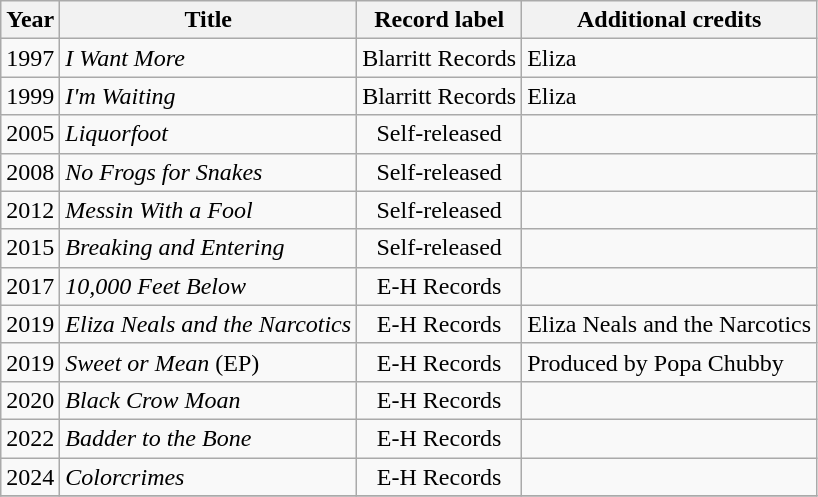<table class="wikitable sortable">
<tr>
<th>Year</th>
<th>Title</th>
<th>Record label</th>
<th>Additional credits</th>
</tr>
<tr>
<td>1997</td>
<td><em>I Want More</em></td>
<td style="text-align:center;">Blarritt Records</td>
<td>Eliza</td>
</tr>
<tr>
<td>1999</td>
<td><em>I'm Waiting</em></td>
<td style="text-align:center;">Blarritt Records</td>
<td>Eliza</td>
</tr>
<tr>
<td>2005</td>
<td><em>Liquorfoot</em></td>
<td style="text-align:center;">Self-released</td>
<td></td>
</tr>
<tr>
<td>2008</td>
<td><em>No Frogs for Snakes</em></td>
<td style="text-align:center;">Self-released</td>
<td></td>
</tr>
<tr>
<td>2012</td>
<td><em>Messin With a Fool</em></td>
<td style="text-align:center;">Self-released</td>
<td></td>
</tr>
<tr>
<td>2015</td>
<td><em>Breaking and Entering</em></td>
<td style="text-align:center;">Self-released</td>
<td></td>
</tr>
<tr>
<td>2017</td>
<td><em>10,000 Feet Below</em></td>
<td style="text-align:center;">E-H Records</td>
<td></td>
</tr>
<tr>
<td>2019</td>
<td><em>Eliza Neals and the Narcotics</em></td>
<td style="text-align:center;">E-H Records</td>
<td>Eliza Neals and the Narcotics</td>
</tr>
<tr>
<td>2019</td>
<td><em>Sweet or Mean</em> (EP)</td>
<td style="text-align:center;">E-H Records</td>
<td>Produced by Popa Chubby</td>
</tr>
<tr>
<td>2020</td>
<td><em>Black Crow Moan</em></td>
<td style="text-align:center;">E-H Records</td>
<td></td>
</tr>
<tr>
<td>2022</td>
<td><em>Badder to the Bone</em></td>
<td style="text-align:center;">E-H Records</td>
<td></td>
</tr>
<tr>
<td>2024</td>
<td><em>Colorcrimes</em></td>
<td style="text-align:center;">E-H Records</td>
<td></td>
</tr>
<tr>
</tr>
</table>
